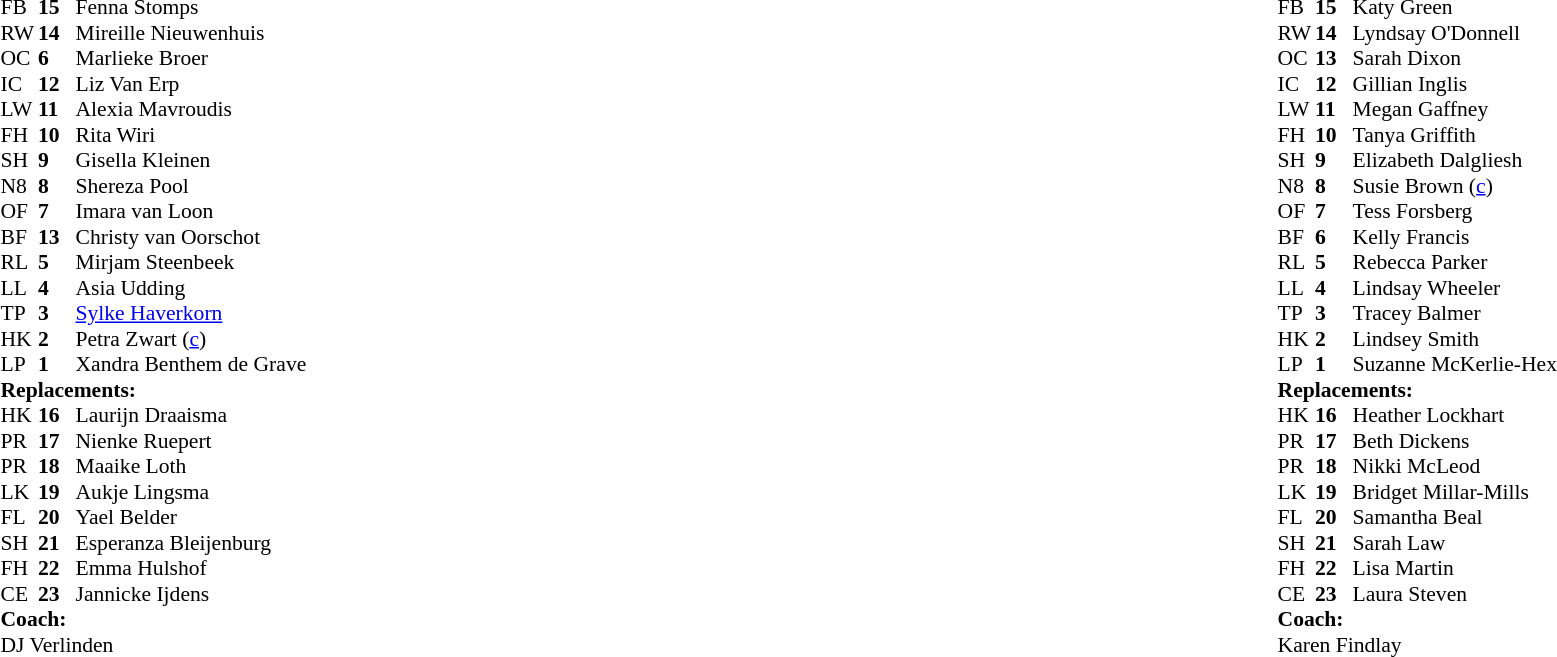<table style="width:100%;">
<tr>
<td style="vertical-align:top; width:50%;"><br><table style="font-size: 90%" cellspacing="0" cellpadding="0">
<tr>
<th width="25"></th>
<th width="25"></th>
</tr>
<tr>
<td>FB</td>
<td><strong>15</strong></td>
<td>Fenna Stomps</td>
</tr>
<tr>
<td>RW</td>
<td><strong>14</strong></td>
<td>Mireille Nieuwenhuis</td>
</tr>
<tr>
<td>OC</td>
<td><strong>6</strong></td>
<td>Marlieke Broer</td>
</tr>
<tr>
<td>IC</td>
<td><strong>12</strong></td>
<td>Liz Van Erp</td>
<td></td>
<td></td>
</tr>
<tr>
<td>LW</td>
<td><strong>11</strong></td>
<td>Alexia Mavroudis</td>
</tr>
<tr>
<td>FH</td>
<td><strong>10</strong></td>
<td>Rita Wiri</td>
</tr>
<tr>
<td>SH</td>
<td><strong>9</strong></td>
<td>Gisella Kleinen</td>
</tr>
<tr>
<td>N8</td>
<td><strong>8</strong></td>
<td>Shereza Pool</td>
</tr>
<tr>
<td>OF</td>
<td><strong>7</strong></td>
<td>Imara van Loon</td>
<td></td>
<td></td>
<td></td>
<td></td>
</tr>
<tr>
<td>BF</td>
<td><strong>13</strong></td>
<td>Christy van Oorschot</td>
<td></td>
<td></td>
</tr>
<tr>
<td>RL</td>
<td><strong>5</strong></td>
<td>Mirjam Steenbeek</td>
</tr>
<tr>
<td>LL</td>
<td><strong>4</strong></td>
<td>Asia Udding</td>
</tr>
<tr>
<td>TP</td>
<td><strong>3</strong></td>
<td><a href='#'>Sylke Haverkorn</a></td>
<td></td>
<td></td>
</tr>
<tr>
<td>HK</td>
<td><strong>2</strong></td>
<td>Petra Zwart (<a href='#'>c</a>)</td>
</tr>
<tr>
<td>LP</td>
<td><strong>1</strong></td>
<td>Xandra Benthem de Grave</td>
<td></td>
<td></td>
</tr>
<tr>
<td colspan=3><strong>Replacements:</strong></td>
</tr>
<tr>
<td>HK</td>
<td><strong>16</strong></td>
<td>Laurijn Draaisma</td>
<td></td>
<td></td>
<td></td>
<td></td>
</tr>
<tr>
<td>PR</td>
<td><strong>17</strong></td>
<td>Nienke Ruepert</td>
<td></td>
<td></td>
</tr>
<tr>
<td>PR</td>
<td><strong>18</strong></td>
<td>Maaike Loth</td>
<td></td>
<td></td>
</tr>
<tr>
<td>LK</td>
<td><strong>19</strong></td>
<td>Aukje Lingsma</td>
</tr>
<tr>
<td>FL</td>
<td><strong>20</strong></td>
<td>Yael Belder</td>
<td></td>
<td></td>
</tr>
<tr>
<td>SH</td>
<td><strong>21</strong></td>
<td>Esperanza Bleijenburg</td>
<td></td>
<td></td>
</tr>
<tr>
<td>FH</td>
<td><strong>22</strong></td>
<td>Emma Hulshof</td>
<td></td>
<td></td>
</tr>
<tr>
<td>CE</td>
<td><strong>23</strong></td>
<td>Jannicke Ijdens</td>
<td></td>
<td></td>
</tr>
<tr>
<td colspan=3><strong>Coach:</strong></td>
</tr>
<tr>
<td colspan="4"> DJ Verlinden</td>
</tr>
</table>
</td>
<td style="vertical-align:top; width:50%;"><br><table cellspacing="0" cellpadding="0" style="font-size:90%; margin:auto;">
<tr>
<th width="25"></th>
<th width="25"></th>
</tr>
<tr>
<td>FB</td>
<td><strong>15</strong></td>
<td>Katy Green</td>
<td></td>
</tr>
<tr>
<td>RW</td>
<td><strong>14</strong></td>
<td>Lyndsay O'Donnell</td>
<td></td>
<td></td>
</tr>
<tr>
<td>OC</td>
<td><strong>13</strong></td>
<td>Sarah Dixon</td>
</tr>
<tr>
<td>IC</td>
<td><strong>12</strong></td>
<td>Gillian Inglis</td>
</tr>
<tr>
<td>LW</td>
<td><strong>11</strong></td>
<td>Megan Gaffney</td>
<td></td>
</tr>
<tr>
<td>FH</td>
<td><strong>10</strong></td>
<td>Tanya Griffith</td>
</tr>
<tr>
<td>SH</td>
<td><strong>9</strong></td>
<td>Elizabeth Dalgliesh</td>
<td></td>
<td></td>
</tr>
<tr>
<td>N8</td>
<td><strong>8</strong></td>
<td>Susie Brown (<a href='#'>c</a>)</td>
<td></td>
<td></td>
</tr>
<tr>
<td>OF</td>
<td><strong>7</strong></td>
<td>Tess Forsberg</td>
<td></td>
<td></td>
</tr>
<tr>
<td>BF</td>
<td><strong>6</strong></td>
<td>Kelly Francis</td>
<td></td>
<td></td>
</tr>
<tr>
<td>RL</td>
<td><strong>5</strong></td>
<td>Rebecca Parker</td>
</tr>
<tr>
<td>LL</td>
<td><strong>4</strong></td>
<td>Lindsay Wheeler</td>
</tr>
<tr>
<td>TP</td>
<td><strong>3</strong></td>
<td>Tracey Balmer</td>
</tr>
<tr>
<td>HK</td>
<td><strong>2</strong></td>
<td>Lindsey Smith</td>
<td></td>
<td></td>
</tr>
<tr>
<td>LP</td>
<td><strong>1</strong></td>
<td>Suzanne McKerlie-Hex</td>
<td></td>
<td></td>
</tr>
<tr>
<td colspan=3><strong>Replacements:</strong></td>
</tr>
<tr>
<td>HK</td>
<td><strong>16</strong></td>
<td>Heather Lockhart</td>
<td></td>
<td></td>
</tr>
<tr>
<td>PR</td>
<td><strong>17</strong></td>
<td>Beth Dickens</td>
</tr>
<tr>
<td>PR</td>
<td><strong>18</strong></td>
<td>Nikki McLeod</td>
<td></td>
<td></td>
</tr>
<tr>
<td>LK</td>
<td><strong>19</strong></td>
<td>Bridget Millar-Mills</td>
<td></td>
<td></td>
</tr>
<tr>
<td>FL</td>
<td><strong>20</strong></td>
<td>Samantha Beal</td>
<td></td>
<td></td>
</tr>
<tr>
<td>SH</td>
<td><strong>21</strong></td>
<td>Sarah Law</td>
<td></td>
<td></td>
</tr>
<tr>
<td>FH</td>
<td><strong>22</strong></td>
<td>Lisa Martin</td>
<td></td>
<td></td>
</tr>
<tr>
<td>CE</td>
<td><strong>23</strong></td>
<td>Laura Steven</td>
</tr>
<tr>
<td colspan=3><strong>Coach:</strong></td>
</tr>
<tr>
<td colspan="4"> Karen Findlay</td>
</tr>
</table>
</td>
</tr>
</table>
